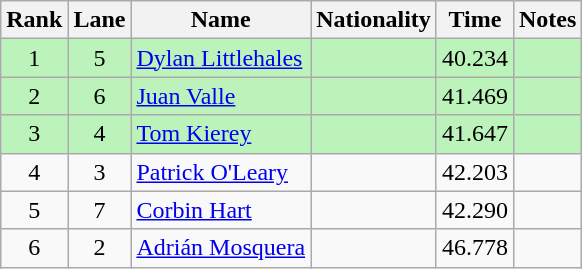<table class="wikitable" style="text-align:center;">
<tr>
<th>Rank</th>
<th>Lane</th>
<th>Name</th>
<th>Nationality</th>
<th>Time</th>
<th>Notes</th>
</tr>
<tr bgcolor=bbf3bb>
<td>1</td>
<td>5</td>
<td align=left><a href='#'>Dylan Littlehales</a></td>
<td align=left></td>
<td>40.234</td>
<td></td>
</tr>
<tr bgcolor=bbf3bb>
<td>2</td>
<td>6</td>
<td align=left><a href='#'>Juan Valle</a></td>
<td align=left></td>
<td>41.469</td>
<td></td>
</tr>
<tr bgcolor=bbf3bb>
<td>3</td>
<td>4</td>
<td align=left><a href='#'>Tom Kierey</a></td>
<td align=left></td>
<td>41.647</td>
<td></td>
</tr>
<tr>
<td>4</td>
<td>3</td>
<td align=left><a href='#'>Patrick O'Leary</a></td>
<td align=left></td>
<td>42.203</td>
<td></td>
</tr>
<tr>
<td>5</td>
<td>7</td>
<td align=left><a href='#'>Corbin Hart</a></td>
<td align=left></td>
<td>42.290</td>
<td></td>
</tr>
<tr>
<td>6</td>
<td>2</td>
<td align=left><a href='#'>Adrián Mosquera</a></td>
<td align=left></td>
<td>46.778</td>
<td></td>
</tr>
</table>
